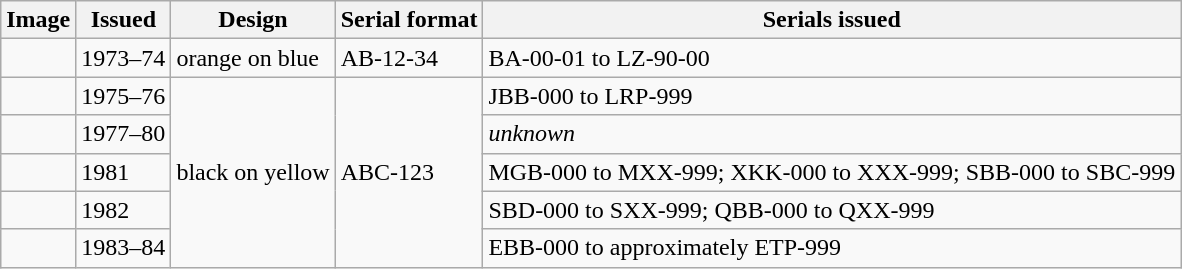<table class=wikitable>
<tr>
<th>Image</th>
<th>Issued</th>
<th>Design</th>
<th>Serial format</th>
<th>Serials issued</th>
</tr>
<tr>
<td><br></td>
<td>1973–74</td>
<td>orange on blue</td>
<td>AB-12-34</td>
<td>BA-00-01 to LZ-90-00</td>
</tr>
<tr>
<td></td>
<td>1975–76</td>
<td rowspan="5">black on yellow</td>
<td rowspan="5">ABC-123</td>
<td>JBB-000 to LRP-999</td>
</tr>
<tr>
<td></td>
<td>1977–80</td>
<td><em>unknown</em></td>
</tr>
<tr>
<td></td>
<td>1981</td>
<td>MGB-000 to MXX-999; XKK-000 to XXX-999; SBB-000 to SBC-999</td>
</tr>
<tr>
<td></td>
<td>1982</td>
<td>SBD-000 to SXX-999; QBB-000 to QXX-999</td>
</tr>
<tr>
<td></td>
<td>1983–84</td>
<td>EBB-000 to approximately ETP-999</td>
</tr>
</table>
